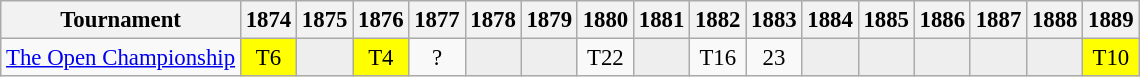<table class="wikitable" style="font-size:95%;text-align:center;">
<tr>
<th>Tournament</th>
<th>1874</th>
<th>1875</th>
<th>1876</th>
<th>1877</th>
<th>1878</th>
<th>1879</th>
<th>1880</th>
<th>1881</th>
<th>1882</th>
<th>1883</th>
<th>1884</th>
<th>1885</th>
<th>1886</th>
<th>1887</th>
<th>1888</th>
<th>1889</th>
</tr>
<tr>
<td><a href='#'>The Open Championship</a></td>
<td style="background:yellow;">T6</td>
<td style="background:#eeeeee;"></td>
<td style="background:yellow;">T4</td>
<td>?</td>
<td style="background:#eeeeee;"></td>
<td style="background:#eeeeee;"></td>
<td>T22</td>
<td style="background:#eeeeee;"></td>
<td>T16</td>
<td>23</td>
<td style="background:#eeeeee;"></td>
<td style="background:#eeeeee;"></td>
<td style="background:#eeeeee;"></td>
<td style="background:#eeeeee;"></td>
<td style="background:#eeeeee;"></td>
<td style="background:yellow;">T10</td>
</tr>
</table>
